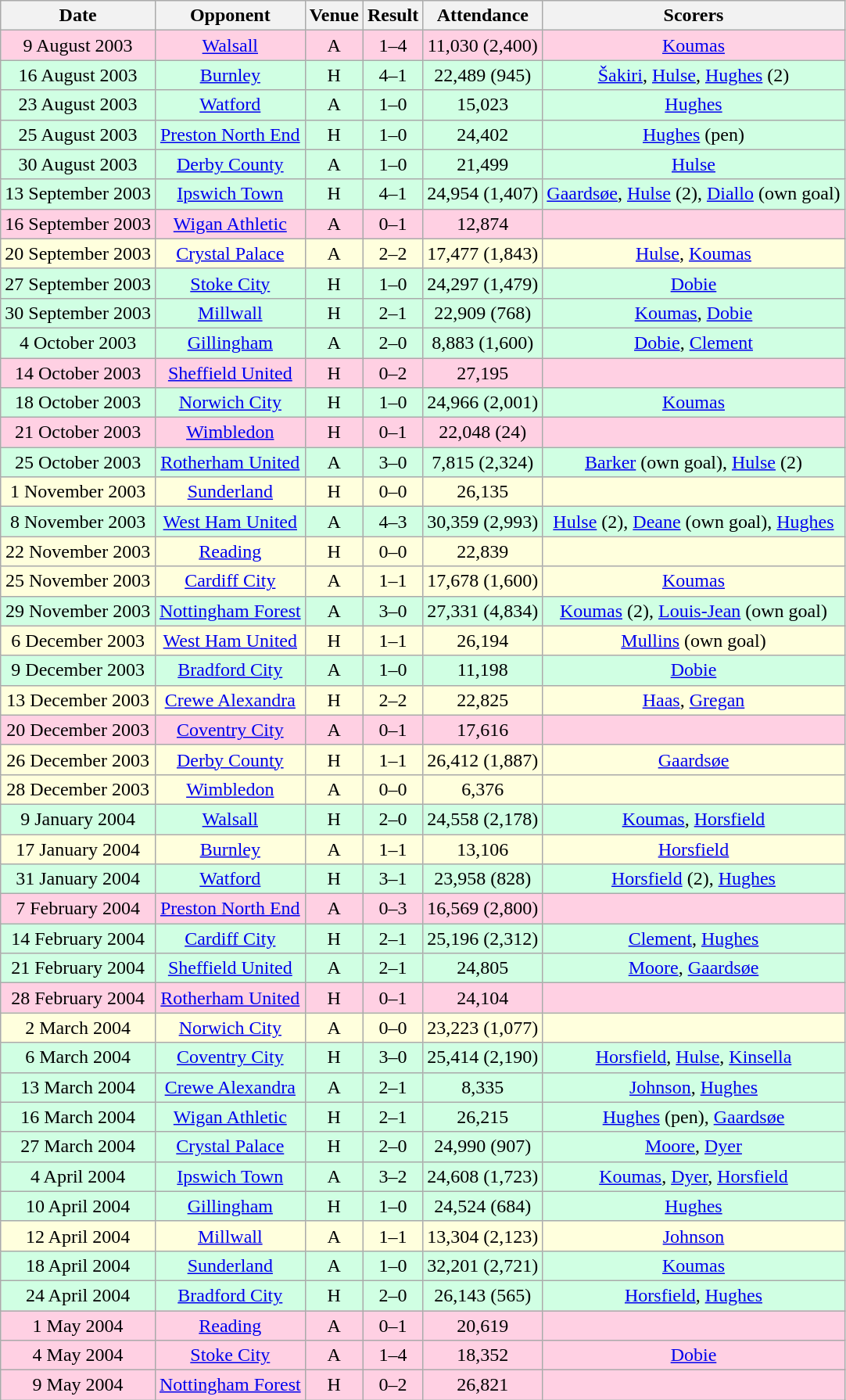<table class="wikitable sortable" style="font-size:100%; text-align:center">
<tr>
<th>Date</th>
<th>Opponent</th>
<th>Venue</th>
<th>Result</th>
<th>Attendance</th>
<th>Scorers</th>
</tr>
<tr style="background-color: #ffd0e3;">
<td>9 August 2003</td>
<td><a href='#'>Walsall</a></td>
<td>A</td>
<td>1–4</td>
<td>11,030 (2,400)</td>
<td><a href='#'>Koumas</a></td>
</tr>
<tr style="background-color: #d0ffe3;">
<td>16 August 2003</td>
<td><a href='#'>Burnley</a></td>
<td>H</td>
<td>4–1</td>
<td>22,489 (945)</td>
<td><a href='#'>Šakiri</a>, <a href='#'>Hulse</a>, <a href='#'>Hughes</a> (2)</td>
</tr>
<tr style="background-color: #d0ffe3;">
<td>23 August 2003</td>
<td><a href='#'>Watford</a></td>
<td>A</td>
<td>1–0</td>
<td>15,023</td>
<td><a href='#'>Hughes</a></td>
</tr>
<tr style="background-color: #d0ffe3;">
<td>25 August 2003</td>
<td><a href='#'>Preston North End</a></td>
<td>H</td>
<td>1–0</td>
<td>24,402</td>
<td><a href='#'>Hughes</a> (pen)</td>
</tr>
<tr style="background-color: #d0ffe3;">
<td>30 August 2003</td>
<td><a href='#'>Derby County</a></td>
<td>A</td>
<td>1–0</td>
<td>21,499</td>
<td><a href='#'>Hulse</a></td>
</tr>
<tr style="background-color: #d0ffe3;">
<td>13 September 2003</td>
<td><a href='#'>Ipswich Town</a></td>
<td>H</td>
<td>4–1</td>
<td>24,954 (1,407)</td>
<td><a href='#'>Gaardsøe</a>, <a href='#'>Hulse</a> (2), <a href='#'>Diallo</a> (own goal)</td>
</tr>
<tr style="background-color: #ffd0e3;">
<td>16 September 2003</td>
<td><a href='#'>Wigan Athletic</a></td>
<td>A</td>
<td>0–1</td>
<td>12,874</td>
<td></td>
</tr>
<tr style="background-color: #ffffdd;">
<td>20 September 2003</td>
<td><a href='#'>Crystal Palace</a></td>
<td>A</td>
<td>2–2</td>
<td>17,477 (1,843)</td>
<td><a href='#'>Hulse</a>, <a href='#'>Koumas</a></td>
</tr>
<tr style="background-color: #d0ffe3;">
<td>27 September 2003</td>
<td><a href='#'>Stoke City</a></td>
<td>H</td>
<td>1–0</td>
<td>24,297 (1,479)</td>
<td><a href='#'>Dobie</a></td>
</tr>
<tr style="background-color: #d0ffe3;">
<td>30 September 2003</td>
<td><a href='#'>Millwall</a></td>
<td>H</td>
<td>2–1</td>
<td>22,909 (768)</td>
<td><a href='#'>Koumas</a>, <a href='#'>Dobie</a></td>
</tr>
<tr style="background-color: #d0ffe3;">
<td>4 October 2003</td>
<td><a href='#'>Gillingham</a></td>
<td>A</td>
<td>2–0</td>
<td>8,883 (1,600)</td>
<td><a href='#'>Dobie</a>, <a href='#'>Clement</a></td>
</tr>
<tr style="background-color: #ffd0e3;">
<td>14 October 2003</td>
<td><a href='#'>Sheffield United</a></td>
<td>H</td>
<td>0–2</td>
<td>27,195</td>
<td></td>
</tr>
<tr style="background-color: #d0ffe3;">
<td>18 October 2003</td>
<td><a href='#'>Norwich City</a></td>
<td>H</td>
<td>1–0</td>
<td>24,966 (2,001)</td>
<td><a href='#'>Koumas</a></td>
</tr>
<tr style="background-color: #ffd0e3;">
<td>21 October 2003</td>
<td><a href='#'>Wimbledon</a></td>
<td>H</td>
<td>0–1</td>
<td>22,048 (24)</td>
<td></td>
</tr>
<tr style="background-color: #d0ffe3;">
<td>25 October 2003</td>
<td><a href='#'>Rotherham United</a></td>
<td>A</td>
<td>3–0</td>
<td>7,815 (2,324)</td>
<td><a href='#'>Barker</a> (own goal), <a href='#'>Hulse</a> (2)</td>
</tr>
<tr style="background-color: #ffffdd;">
<td>1 November 2003</td>
<td><a href='#'>Sunderland</a></td>
<td>H</td>
<td>0–0</td>
<td>26,135</td>
<td></td>
</tr>
<tr style="background-color: #d0ffe3;">
<td>8 November 2003</td>
<td><a href='#'>West Ham United</a></td>
<td>A</td>
<td>4–3</td>
<td>30,359 (2,993)</td>
<td><a href='#'>Hulse</a> (2), <a href='#'>Deane</a> (own goal), <a href='#'>Hughes</a></td>
</tr>
<tr style="background-color: #ffffdd;">
<td>22 November 2003</td>
<td><a href='#'>Reading</a></td>
<td>H</td>
<td>0–0</td>
<td>22,839</td>
<td></td>
</tr>
<tr style="background-color: #ffffdd;">
<td>25 November 2003</td>
<td><a href='#'>Cardiff City</a></td>
<td>A</td>
<td>1–1</td>
<td>17,678 (1,600)</td>
<td><a href='#'>Koumas</a></td>
</tr>
<tr style="background-color: #d0ffe3;">
<td>29 November 2003</td>
<td><a href='#'>Nottingham Forest</a></td>
<td>A</td>
<td>3–0</td>
<td>27,331 (4,834)</td>
<td><a href='#'>Koumas</a> (2), <a href='#'>Louis-Jean</a> (own goal)</td>
</tr>
<tr style="background-color: #ffffdd;">
<td>6 December 2003</td>
<td><a href='#'>West Ham United</a></td>
<td>H</td>
<td>1–1</td>
<td>26,194</td>
<td><a href='#'>Mullins</a> (own goal)</td>
</tr>
<tr style="background-color: #d0ffe3;">
<td>9 December 2003</td>
<td><a href='#'>Bradford City</a></td>
<td>A</td>
<td>1–0</td>
<td>11,198</td>
<td><a href='#'>Dobie</a></td>
</tr>
<tr style="background-color: #ffffdd;">
<td>13 December 2003</td>
<td><a href='#'>Crewe Alexandra</a></td>
<td>H</td>
<td>2–2</td>
<td>22,825</td>
<td><a href='#'>Haas</a>, <a href='#'>Gregan</a></td>
</tr>
<tr style="background-color: #ffd0e3;">
<td>20 December 2003</td>
<td><a href='#'>Coventry City</a></td>
<td>A</td>
<td>0–1</td>
<td>17,616</td>
<td></td>
</tr>
<tr style="background-color: #ffffdd;">
<td>26 December 2003</td>
<td><a href='#'>Derby County</a></td>
<td>H</td>
<td>1–1</td>
<td>26,412 (1,887)</td>
<td><a href='#'>Gaardsøe</a></td>
</tr>
<tr style="background-color: #ffffdd;">
<td>28 December 2003</td>
<td><a href='#'>Wimbledon</a></td>
<td>A</td>
<td>0–0</td>
<td>6,376</td>
<td></td>
</tr>
<tr style="background-color: #d0ffe3;">
<td>9 January 2004</td>
<td><a href='#'>Walsall</a></td>
<td>H</td>
<td>2–0</td>
<td>24,558 (2,178)</td>
<td><a href='#'>Koumas</a>, <a href='#'>Horsfield</a></td>
</tr>
<tr style="background-color: #ffffdd;">
<td>17 January 2004</td>
<td><a href='#'>Burnley</a></td>
<td>A</td>
<td>1–1</td>
<td>13,106</td>
<td><a href='#'>Horsfield</a></td>
</tr>
<tr style="background-color: #d0ffe3;">
<td>31 January 2004</td>
<td><a href='#'>Watford</a></td>
<td>H</td>
<td>3–1</td>
<td>23,958 (828)</td>
<td><a href='#'>Horsfield</a> (2), <a href='#'>Hughes</a></td>
</tr>
<tr style="background-color: #ffd0e3;">
<td>7 February 2004</td>
<td><a href='#'>Preston North End</a></td>
<td>A</td>
<td>0–3</td>
<td>16,569 (2,800)</td>
<td></td>
</tr>
<tr style="background-color: #d0ffe3;">
<td>14 February 2004</td>
<td><a href='#'>Cardiff City</a></td>
<td>H</td>
<td>2–1</td>
<td>25,196 (2,312)</td>
<td><a href='#'>Clement</a>, <a href='#'>Hughes</a></td>
</tr>
<tr style="background-color: #d0ffe3;">
<td>21 February 2004</td>
<td><a href='#'>Sheffield United</a></td>
<td>A</td>
<td>2–1</td>
<td>24,805</td>
<td><a href='#'>Moore</a>, <a href='#'>Gaardsøe</a></td>
</tr>
<tr style="background-color: #ffd0e3;">
<td>28 February 2004</td>
<td><a href='#'>Rotherham United</a></td>
<td>H</td>
<td>0–1</td>
<td>24,104</td>
<td></td>
</tr>
<tr style="background-color: #ffffdd;">
<td>2 March 2004</td>
<td><a href='#'>Norwich City</a></td>
<td>A</td>
<td>0–0</td>
<td>23,223 (1,077)</td>
<td></td>
</tr>
<tr style="background-color: #d0ffe3;">
<td>6 March 2004</td>
<td><a href='#'>Coventry City</a></td>
<td>H</td>
<td>3–0</td>
<td>25,414 (2,190)</td>
<td><a href='#'>Horsfield</a>, <a href='#'>Hulse</a>, <a href='#'>Kinsella</a></td>
</tr>
<tr style="background-color: #d0ffe3;">
<td>13 March 2004</td>
<td><a href='#'>Crewe Alexandra</a></td>
<td>A</td>
<td>2–1</td>
<td>8,335</td>
<td><a href='#'>Johnson</a>, <a href='#'>Hughes</a></td>
</tr>
<tr style="background-color: #d0ffe3;">
<td>16 March 2004</td>
<td><a href='#'>Wigan Athletic</a></td>
<td>H</td>
<td>2–1</td>
<td>26,215</td>
<td><a href='#'>Hughes</a> (pen), <a href='#'>Gaardsøe</a></td>
</tr>
<tr style="background-color: #d0ffe3;">
<td>27 March 2004</td>
<td><a href='#'>Crystal Palace</a></td>
<td>H</td>
<td>2–0</td>
<td>24,990 (907)</td>
<td><a href='#'>Moore</a>, <a href='#'>Dyer</a></td>
</tr>
<tr style="background-color: #d0ffe3;">
<td>4 April 2004</td>
<td><a href='#'>Ipswich Town</a></td>
<td>A</td>
<td>3–2</td>
<td>24,608 (1,723)</td>
<td><a href='#'>Koumas</a>, <a href='#'>Dyer</a>, <a href='#'>Horsfield</a></td>
</tr>
<tr style="background-color: #d0ffe3;">
<td>10 April 2004</td>
<td><a href='#'>Gillingham</a></td>
<td>H</td>
<td>1–0</td>
<td>24,524 (684)</td>
<td><a href='#'>Hughes</a></td>
</tr>
<tr style="background-color: #ffffdd;">
<td>12 April 2004</td>
<td><a href='#'>Millwall</a></td>
<td>A</td>
<td>1–1</td>
<td>13,304 (2,123)</td>
<td><a href='#'>Johnson</a></td>
</tr>
<tr style="background-color: #d0ffe3;">
<td>18 April 2004</td>
<td><a href='#'>Sunderland</a></td>
<td>A</td>
<td>1–0</td>
<td>32,201 (2,721)</td>
<td><a href='#'>Koumas</a></td>
</tr>
<tr style="background-color: #d0ffe3;">
<td>24 April 2004</td>
<td><a href='#'>Bradford City</a></td>
<td>H</td>
<td>2–0</td>
<td>26,143 (565)</td>
<td><a href='#'>Horsfield</a>, <a href='#'>Hughes</a></td>
</tr>
<tr style="background-color: #ffd0e3;">
<td>1 May 2004</td>
<td><a href='#'>Reading</a></td>
<td>A</td>
<td>0–1</td>
<td>20,619</td>
<td></td>
</tr>
<tr style="background-color: #ffd0e3;">
<td>4 May 2004</td>
<td><a href='#'>Stoke City</a></td>
<td>A</td>
<td>1–4</td>
<td>18,352</td>
<td><a href='#'>Dobie</a></td>
</tr>
<tr style="background-color: #ffd0e3;">
<td>9 May 2004</td>
<td><a href='#'>Nottingham Forest</a></td>
<td>H</td>
<td>0–2</td>
<td>26,821</td>
<td></td>
</tr>
</table>
